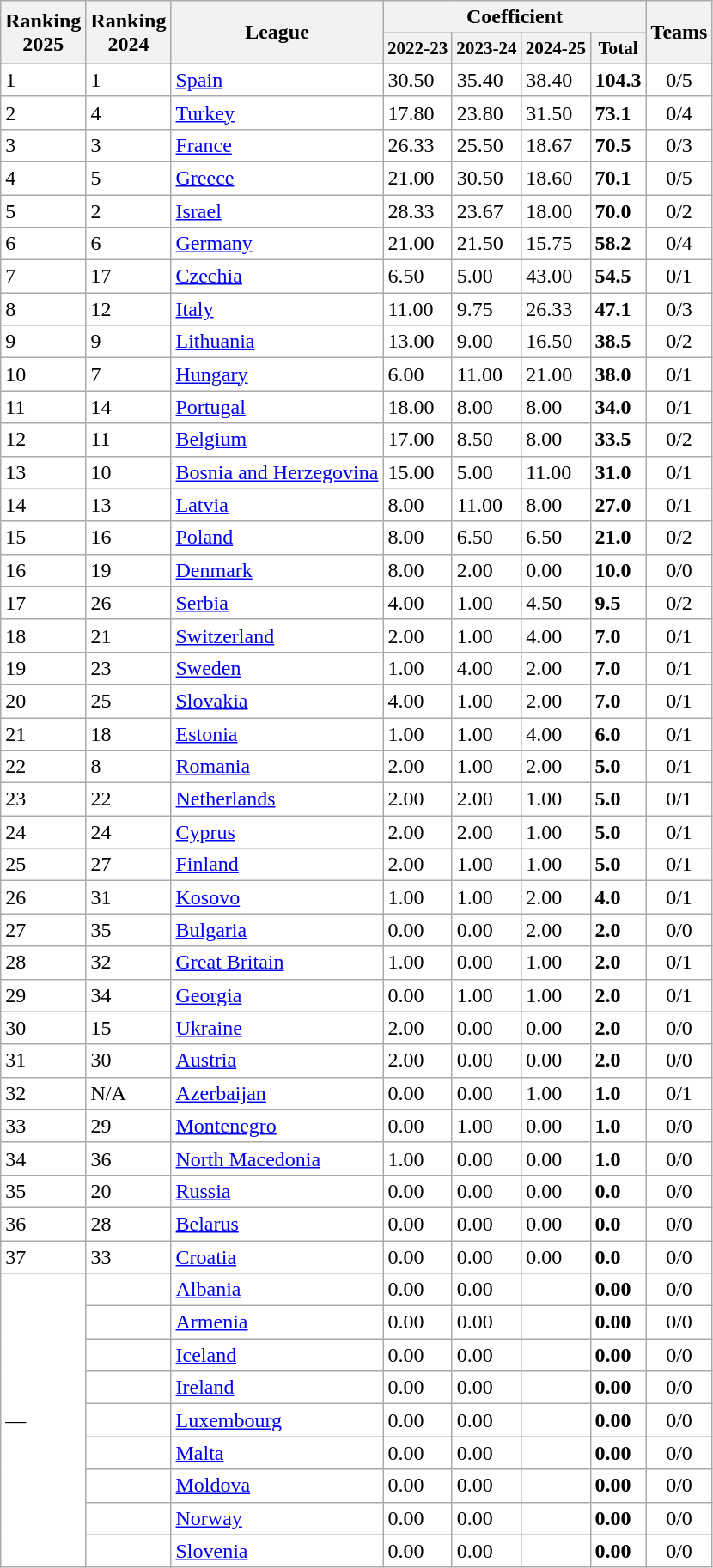<table class="wikitable sortable">
<tr>
<th rowspan="2">Ranking<br>2025</th>
<th rowspan="2">Ranking<br>2024</th>
<th rowspan="2">League</th>
<th colspan="4">Coefficient</th>
<th rowspan="2">Teams</th>
</tr>
<tr style="font-size: 88%;">
<th>2022-23</th>
<th>2023-24</th>
<th>2024-25</th>
<th>Total</th>
</tr>
<tr bgcolor="#FFFFFF">
<td>1</td>
<td>1</td>
<td> <a href='#'>Spain</a></td>
<td>30.50</td>
<td>35.40</td>
<td>38.40</td>
<td><strong>104.3</strong></td>
<td align="center">0/5</td>
</tr>
<tr bgcolor="#FFFFFF">
<td>2</td>
<td>4</td>
<td> <a href='#'>Turkey</a></td>
<td>17.80</td>
<td>23.80</td>
<td>31.50</td>
<td><strong>73.1</strong></td>
<td align="center">0/4</td>
</tr>
<tr bgcolor="#FFFFFF">
<td>3</td>
<td>3</td>
<td> <a href='#'>France</a></td>
<td>26.33</td>
<td>25.50</td>
<td>18.67</td>
<td><strong>70.5</strong></td>
<td align="center">0/3</td>
</tr>
<tr bgcolor="#FFFFFF">
<td>4</td>
<td>5</td>
<td> <a href='#'>Greece</a></td>
<td>21.00</td>
<td>30.50</td>
<td>18.60</td>
<td><strong>70.1</strong></td>
<td align="center">0/5</td>
</tr>
<tr bgcolor="#FFFFFF">
<td>5</td>
<td>2</td>
<td> <a href='#'>Israel</a></td>
<td>28.33</td>
<td>23.67</td>
<td>18.00</td>
<td><strong>70.0</strong></td>
<td align="center">0/2</td>
</tr>
<tr bgcolor="#FFFFFF">
<td>6</td>
<td>6</td>
<td> <a href='#'>Germany</a></td>
<td>21.00</td>
<td>21.50</td>
<td>15.75</td>
<td><strong>58.2</strong></td>
<td align="center">0/4</td>
</tr>
<tr bgcolor="#FFFFFF">
<td>7</td>
<td>17</td>
<td> <a href='#'>Czechia</a></td>
<td>6.50</td>
<td>5.00</td>
<td>43.00</td>
<td><strong>54.5</strong></td>
<td align="center">0/1</td>
</tr>
<tr bgcolor="#FFFFFF">
<td>8</td>
<td>12</td>
<td> <a href='#'>Italy</a></td>
<td>11.00</td>
<td>9.75</td>
<td>26.33</td>
<td><strong>47.1</strong></td>
<td align="center">0/3</td>
</tr>
<tr bgcolor="#FFFFFF">
<td>9</td>
<td>9</td>
<td> <a href='#'>Lithuania</a></td>
<td>13.00</td>
<td>9.00</td>
<td>16.50</td>
<td><strong>38.5</strong></td>
<td align="center">0/2</td>
</tr>
<tr bgcolor="#FFFFFF">
<td>10</td>
<td>7</td>
<td> <a href='#'>Hungary</a></td>
<td>6.00</td>
<td>11.00</td>
<td>21.00</td>
<td><strong>38.0</strong></td>
<td align="center">0/1</td>
</tr>
<tr bgcolor="#FFFFFF">
<td>11</td>
<td>14</td>
<td> <a href='#'>Portugal</a></td>
<td>18.00</td>
<td>8.00</td>
<td>8.00</td>
<td><strong>34.0</strong></td>
<td align="center">0/1</td>
</tr>
<tr bgcolor="#FFFFFF">
<td>12</td>
<td>11</td>
<td> <a href='#'>Belgium</a></td>
<td>17.00</td>
<td>8.50</td>
<td>8.00</td>
<td><strong>33.5</strong></td>
<td align="center">0/2</td>
</tr>
<tr bgcolor="#FFFFFF">
<td>13</td>
<td>10</td>
<td> <a href='#'>Bosnia and Herzegovina</a></td>
<td>15.00</td>
<td>5.00</td>
<td>11.00</td>
<td><strong>31.0</strong></td>
<td align="center">0/1</td>
</tr>
<tr bgcolor="#FFFFFF">
<td>14</td>
<td>13</td>
<td> <a href='#'>Latvia</a></td>
<td>8.00</td>
<td>11.00</td>
<td>8.00</td>
<td><strong>27.0</strong></td>
<td align="center">0/1</td>
</tr>
<tr bgcolor="#FFFFFF">
<td>15</td>
<td>16</td>
<td> <a href='#'>Poland</a></td>
<td>8.00</td>
<td>6.50</td>
<td>6.50</td>
<td><strong>21.0</strong></td>
<td align="center">0/2</td>
</tr>
<tr bgcolor="FFFFFF">
<td>16</td>
<td>19</td>
<td> <a href='#'>Denmark</a></td>
<td>8.00</td>
<td>2.00</td>
<td>0.00</td>
<td><strong>10.0</strong></td>
<td align="center">0/0</td>
</tr>
<tr bgcolor="#FFFFFF">
<td>17</td>
<td>26</td>
<td> <a href='#'>Serbia</a></td>
<td>4.00</td>
<td>1.00</td>
<td>4.50</td>
<td><strong>9.5</strong></td>
<td align="center">0/2</td>
</tr>
<tr bgcolor="FFFFFF">
<td>18</td>
<td>21</td>
<td> <a href='#'>Switzerland</a></td>
<td>2.00</td>
<td>1.00</td>
<td>4.00</td>
<td><strong>7.0</strong></td>
<td align="center">0/1</td>
</tr>
<tr bgcolor="#FFFFFF">
<td>19</td>
<td>23</td>
<td> <a href='#'>Sweden</a></td>
<td>1.00</td>
<td>4.00</td>
<td>2.00</td>
<td><strong>7.0</strong></td>
<td align="center">0/1</td>
</tr>
<tr bgcolor="#FFFFFF">
<td>20</td>
<td>25</td>
<td> <a href='#'>Slovakia</a></td>
<td>4.00</td>
<td>1.00</td>
<td>2.00</td>
<td><strong>7.0</strong></td>
<td align="center">0/1</td>
</tr>
<tr bgcolor="#FFFFFF">
<td>21</td>
<td>18</td>
<td> <a href='#'>Estonia</a></td>
<td>1.00</td>
<td>1.00</td>
<td>4.00</td>
<td><strong>6.0</strong></td>
<td align="center">0/1</td>
</tr>
<tr bgcolor="#FFFFFF">
<td>22</td>
<td>8</td>
<td> <a href='#'>Romania</a></td>
<td>2.00</td>
<td>1.00</td>
<td>2.00</td>
<td><strong>5.0</strong></td>
<td align="center">0/1</td>
</tr>
<tr bgcolor="#FFFFFF">
<td>23</td>
<td>22</td>
<td> <a href='#'>Netherlands</a></td>
<td>2.00</td>
<td>2.00</td>
<td>1.00</td>
<td><strong>5.0</strong></td>
<td align="center">0/1</td>
</tr>
<tr bgcolor="FFFFFF">
<td>24</td>
<td>24</td>
<td> <a href='#'>Cyprus</a></td>
<td>2.00</td>
<td>2.00</td>
<td>1.00</td>
<td><strong>5.0</strong></td>
<td align="center">0/1</td>
</tr>
<tr bgcolor="#FFFFFF">
<td>25</td>
<td>27</td>
<td> <a href='#'>Finland</a></td>
<td>2.00</td>
<td>1.00</td>
<td>1.00</td>
<td><strong>5.0</strong></td>
<td align="center">0/1</td>
</tr>
<tr bgcolor="#FFFFFF">
<td>26</td>
<td>31</td>
<td> <a href='#'>Kosovo</a></td>
<td>1.00</td>
<td>1.00</td>
<td>2.00</td>
<td><strong>4.0</strong></td>
<td align="center">0/1</td>
</tr>
<tr bgcolor="#FFFFFF">
<td>27</td>
<td>35</td>
<td> <a href='#'>Bulgaria</a></td>
<td>0.00</td>
<td>0.00</td>
<td>2.00</td>
<td><strong>2.0</strong></td>
<td align="center">0/0</td>
</tr>
<tr bgcolor="#FFFFFF">
<td>28</td>
<td>32</td>
<td> <a href='#'>Great Britain</a></td>
<td>1.00</td>
<td>0.00</td>
<td>1.00</td>
<td><strong>2.0</strong></td>
<td align="center">0/1</td>
</tr>
<tr bgcolor="#FFFFFF">
<td>29</td>
<td>34</td>
<td> <a href='#'>Georgia</a></td>
<td>0.00</td>
<td>1.00</td>
<td>1.00</td>
<td><strong>2.0</strong></td>
<td align="center">0/1</td>
</tr>
<tr bgcolor="#FFFFFF">
<td>30</td>
<td>15</td>
<td> <a href='#'>Ukraine</a></td>
<td>2.00</td>
<td>0.00</td>
<td>0.00</td>
<td><strong>2.0</strong></td>
<td align="center">0/0</td>
</tr>
<tr bgcolor="#FFFFFF">
<td>31</td>
<td>30</td>
<td> <a href='#'>Austria</a></td>
<td>2.00</td>
<td>0.00</td>
<td>0.00</td>
<td><strong>2.0</strong></td>
<td align="center">0/0</td>
</tr>
<tr bgcolor="#FFFFFF">
<td>32</td>
<td>N/A</td>
<td> <a href='#'>Azerbaijan</a></td>
<td>0.00</td>
<td>0.00</td>
<td>1.00</td>
<td><strong>1.0</strong></td>
<td align="center">0/1</td>
</tr>
<tr bgcolor="#FFFFFF">
<td>33</td>
<td>29</td>
<td> <a href='#'>Montenegro</a></td>
<td>0.00</td>
<td>1.00</td>
<td>0.00</td>
<td><strong>1.0</strong></td>
<td align="center">0/0</td>
</tr>
<tr bgcolor="#FFFFFF">
<td>34</td>
<td>36</td>
<td> <a href='#'>North Macedonia</a></td>
<td>1.00</td>
<td>0.00</td>
<td>0.00</td>
<td><strong>1.0</strong></td>
<td align="center">0/0</td>
</tr>
<tr bgcolor="#FFFFFF">
<td>35</td>
<td>20</td>
<td> <a href='#'>Russia</a></td>
<td>0.00</td>
<td>0.00</td>
<td>0.00</td>
<td><strong>0.0</strong></td>
<td align="center">0/0</td>
</tr>
<tr bgcolor="#FFFFFF">
<td>36</td>
<td>28</td>
<td> <a href='#'>Belarus</a></td>
<td>0.00</td>
<td>0.00</td>
<td>0.00</td>
<td><strong>0.0</strong></td>
<td align="center">0/0</td>
</tr>
<tr bgcolor="#FFFFFF">
<td>37</td>
<td>33</td>
<td> <a href='#'>Croatia</a></td>
<td>0.00</td>
<td>0.00</td>
<td>0.00</td>
<td><strong>0.0</strong></td>
<td align="center">0/0</td>
</tr>
<tr bgcolor="#FFFFFF">
<td rowspan="9">— </td>
<td></td>
<td> <a href='#'>Albania</a></td>
<td>0.00</td>
<td>0.00</td>
<td></td>
<td><strong>0.00</strong></td>
<td align="center">0/0</td>
</tr>
<tr bgcolor="#FFFFFF">
<td></td>
<td> <a href='#'>Armenia</a></td>
<td>0.00</td>
<td>0.00</td>
<td></td>
<td><strong>0.00</strong></td>
<td align="center">0/0</td>
</tr>
<tr bgcolor="#FFFFFF">
<td></td>
<td> <a href='#'>Iceland</a></td>
<td>0.00</td>
<td>0.00</td>
<td></td>
<td><strong>0.00</strong></td>
<td align="center">0/0</td>
</tr>
<tr bgcolor="#FFFFFF">
<td></td>
<td> <a href='#'>Ireland</a></td>
<td>0.00</td>
<td>0.00</td>
<td></td>
<td><strong>0.00</strong></td>
<td align="center">0/0</td>
</tr>
<tr bgcolor="#FFFFFF">
<td></td>
<td> <a href='#'>Luxembourg</a></td>
<td>0.00</td>
<td>0.00</td>
<td></td>
<td><strong>0.00</strong></td>
<td align="center">0/0</td>
</tr>
<tr bgcolor="#FFFFFF">
<td></td>
<td> <a href='#'>Malta</a></td>
<td>0.00</td>
<td>0.00</td>
<td></td>
<td><strong>0.00</strong></td>
<td align="center">0/0</td>
</tr>
<tr bgcolor="#FFFFFF">
<td></td>
<td> <a href='#'>Moldova</a></td>
<td>0.00</td>
<td>0.00</td>
<td></td>
<td><strong>0.00</strong></td>
<td align="center">0/0</td>
</tr>
<tr bgcolor="#FFFFFF">
<td></td>
<td> <a href='#'>Norway</a></td>
<td>0.00</td>
<td>0.00</td>
<td></td>
<td><strong>0.00</strong></td>
<td align="center">0/0</td>
</tr>
<tr bgcolor="#FFFFFF">
<td></td>
<td> <a href='#'>Slovenia</a></td>
<td>0.00</td>
<td>0.00</td>
<td></td>
<td><strong>0.00</strong></td>
<td align="center">0/0</td>
</tr>
</table>
